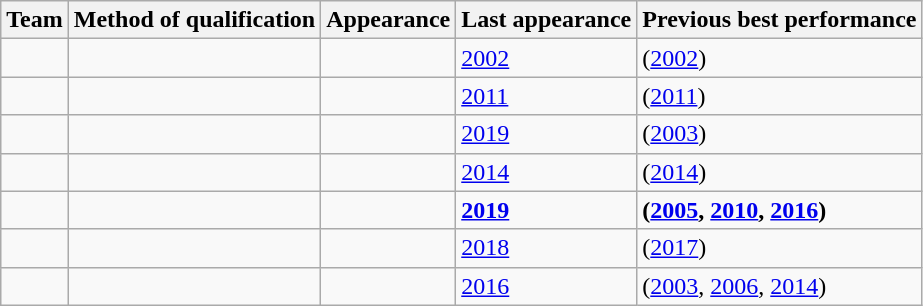<table class="wikitable sortable">
<tr>
<th>Team</th>
<th>Method of qualification</th>
<th data-sort-type="number">Appearance</th>
<th>Last appearance</th>
<th>Previous best performance</th>
</tr>
<tr>
<td></td>
<td></td>
<td></td>
<td><a href='#'>2002</a></td>
<td> (<a href='#'>2002</a>)</td>
</tr>
<tr>
<td></td>
<td></td>
<td></td>
<td><a href='#'>2011</a></td>
<td> (<a href='#'>2011</a>)</td>
</tr>
<tr>
<td></td>
<td></td>
<td></td>
<td><a href='#'>2019</a></td>
<td><strong></strong> (<a href='#'>2003</a>)</td>
</tr>
<tr>
<td></td>
<td></td>
<td></td>
<td><a href='#'>2014</a></td>
<td> (<a href='#'>2014</a>)</td>
</tr>
<tr>
<td><strong></strong></td>
<td><strong></strong></td>
<td><strong></strong></td>
<td><a href='#'><strong>2019</strong></a></td>
<td> <strong>(<a href='#'>2005</a>, <a href='#'>2010</a>, <a href='#'>2016</a>)</strong></td>
</tr>
<tr>
<td></td>
<td></td>
<td></td>
<td><a href='#'>2018</a></td>
<td> (<a href='#'>2017</a>)</td>
</tr>
<tr>
<td></td>
<td></td>
<td></td>
<td><a href='#'>2016</a></td>
<td> (<a href='#'>2003</a>, <a href='#'>2006</a>, <a href='#'>2014</a>)</td>
</tr>
</table>
